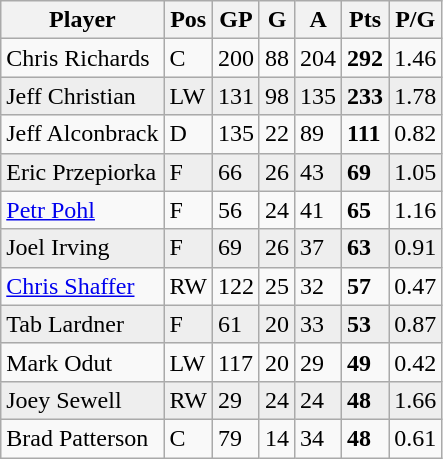<table class="wikitable">
<tr>
<th>Player</th>
<th>Pos</th>
<th>GP</th>
<th>G</th>
<th>A</th>
<th>Pts</th>
<th>P/G</th>
</tr>
<tr>
<td align="left">Chris Richards</td>
<td>C</td>
<td>200</td>
<td>88</td>
<td>204</td>
<td><strong>292</strong></td>
<td>1.46</td>
</tr>
<tr bgcolor="#eeeeee">
<td align="left">Jeff Christian</td>
<td>LW</td>
<td>131</td>
<td>98</td>
<td>135</td>
<td><strong>233</strong></td>
<td>1.78</td>
</tr>
<tr>
<td align="left">Jeff Alconbrack</td>
<td>D</td>
<td>135</td>
<td>22</td>
<td>89</td>
<td><strong>111</strong></td>
<td>0.82</td>
</tr>
<tr bgcolor="#eeeeee">
<td align="left">Eric Przepiorka</td>
<td>F</td>
<td>66</td>
<td>26</td>
<td>43</td>
<td><strong>69</strong></td>
<td>1.05</td>
</tr>
<tr>
<td align="left"><a href='#'>Petr Pohl</a></td>
<td>F</td>
<td>56</td>
<td>24</td>
<td>41</td>
<td><strong>65</strong></td>
<td>1.16</td>
</tr>
<tr bgcolor="#eeeeee">
<td align="left">Joel Irving</td>
<td>F</td>
<td>69</td>
<td>26</td>
<td>37</td>
<td><strong>63</strong></td>
<td>0.91</td>
</tr>
<tr>
<td align="left"><a href='#'>Chris Shaffer</a></td>
<td>RW</td>
<td>122</td>
<td>25</td>
<td>32</td>
<td><strong>57</strong></td>
<td>0.47</td>
</tr>
<tr bgcolor="#eeeeee">
<td align="left">Tab Lardner</td>
<td>F</td>
<td>61</td>
<td>20</td>
<td>33</td>
<td><strong>53</strong></td>
<td>0.87</td>
</tr>
<tr>
<td align="left">Mark Odut</td>
<td>LW</td>
<td>117</td>
<td>20</td>
<td>29</td>
<td><strong>49</strong></td>
<td>0.42</td>
</tr>
<tr bgcolor="#eeeeee">
<td align="left">Joey Sewell</td>
<td>RW</td>
<td>29</td>
<td>24</td>
<td>24</td>
<td><strong>48</strong></td>
<td>1.66</td>
</tr>
<tr>
<td align="left">Brad Patterson</td>
<td>C</td>
<td>79</td>
<td>14</td>
<td>34</td>
<td><strong>48</strong></td>
<td>0.61</td>
</tr>
</table>
